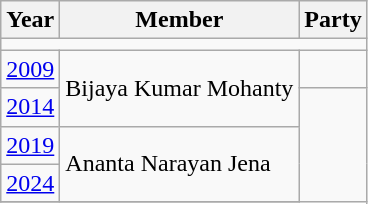<table class="wikitable">
<tr>
<th>Year</th>
<th>Member</th>
<th colspan=2>Party</th>
</tr>
<tr>
<td colspan="4"></td>
</tr>
<tr>
<td><a href='#'>2009</a></td>
<td rowspan="2">Bijaya Kumar Mohanty</td>
<td></td>
</tr>
<tr>
<td><a href='#'>2014</a></td>
</tr>
<tr>
<td><a href='#'>2019</a></td>
<td rowspan="2">Ananta Narayan Jena</td>
</tr>
<tr>
<td><a href='#'>2024</a></td>
</tr>
<tr>
</tr>
</table>
